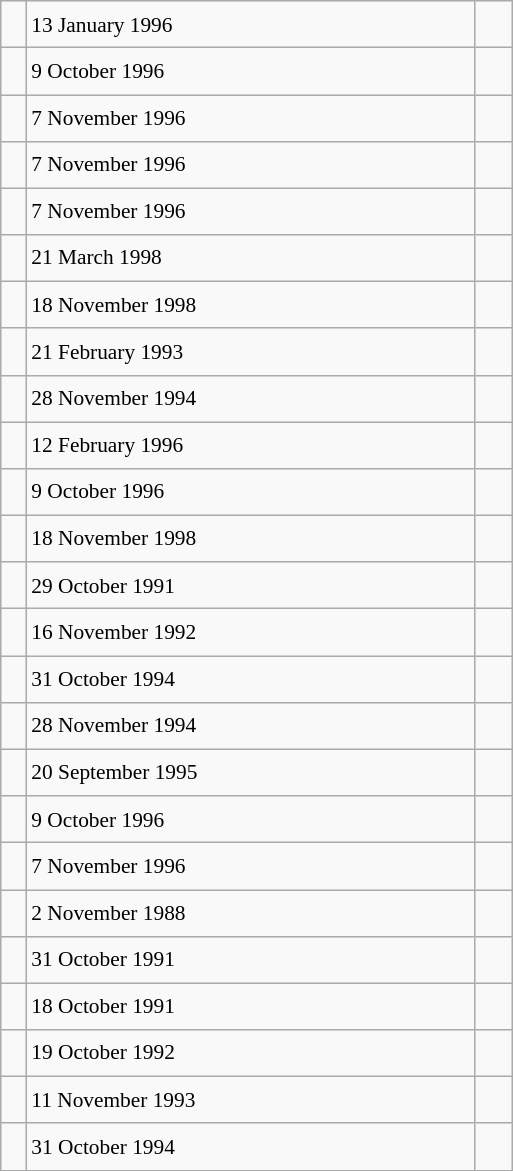<table class="wikitable" style="font-size: 89%; float: left; width: 24em; margin-right: 1em; line-height: 1.65em">
<tr>
<td></td>
<td>13 January 1996</td>
<td><small></small> </td>
</tr>
<tr>
<td></td>
<td>9 October 1996</td>
<td><small></small> </td>
</tr>
<tr>
<td></td>
<td>7 November 1996</td>
<td><small></small> </td>
</tr>
<tr>
<td></td>
<td>7 November 1996</td>
<td><small></small> </td>
</tr>
<tr>
<td></td>
<td>7 November 1996</td>
<td><small></small> </td>
</tr>
<tr>
<td></td>
<td>21 March 1998</td>
<td><small></small> </td>
</tr>
<tr>
<td></td>
<td>18 November 1998</td>
<td><small></small> </td>
</tr>
<tr>
<td></td>
<td>21 February 1993</td>
<td><small></small> </td>
</tr>
<tr>
<td></td>
<td>28 November 1994</td>
<td><small></small> </td>
</tr>
<tr>
<td></td>
<td>12 February 1996</td>
<td><small></small> </td>
</tr>
<tr>
<td></td>
<td>9 October 1996</td>
<td><small></small> </td>
</tr>
<tr>
<td></td>
<td>18 November 1998</td>
<td><small></small> </td>
</tr>
<tr>
<td></td>
<td>29 October 1991</td>
<td><small></small> </td>
</tr>
<tr>
<td></td>
<td>16 November 1992</td>
<td><small></small> </td>
</tr>
<tr>
<td></td>
<td>31 October 1994</td>
<td><small></small> </td>
</tr>
<tr>
<td></td>
<td>28 November 1994</td>
<td><small></small> </td>
</tr>
<tr>
<td></td>
<td>20 September 1995</td>
<td><small></small> </td>
</tr>
<tr>
<td></td>
<td>9 October 1996</td>
<td><small></small> </td>
</tr>
<tr>
<td></td>
<td>7 November 1996</td>
<td><small></small> </td>
</tr>
<tr>
<td></td>
<td>2 November 1988</td>
<td><small></small> </td>
</tr>
<tr>
<td></td>
<td>31 October 1991</td>
<td><small></small> </td>
</tr>
<tr>
<td></td>
<td>18 October 1991</td>
<td><small></small> </td>
</tr>
<tr>
<td></td>
<td>19 October 1992</td>
<td><small></small> </td>
</tr>
<tr>
<td></td>
<td>11 November 1993</td>
<td><small></small> </td>
</tr>
<tr>
<td></td>
<td>31 October 1994</td>
<td><small></small> </td>
</tr>
</table>
